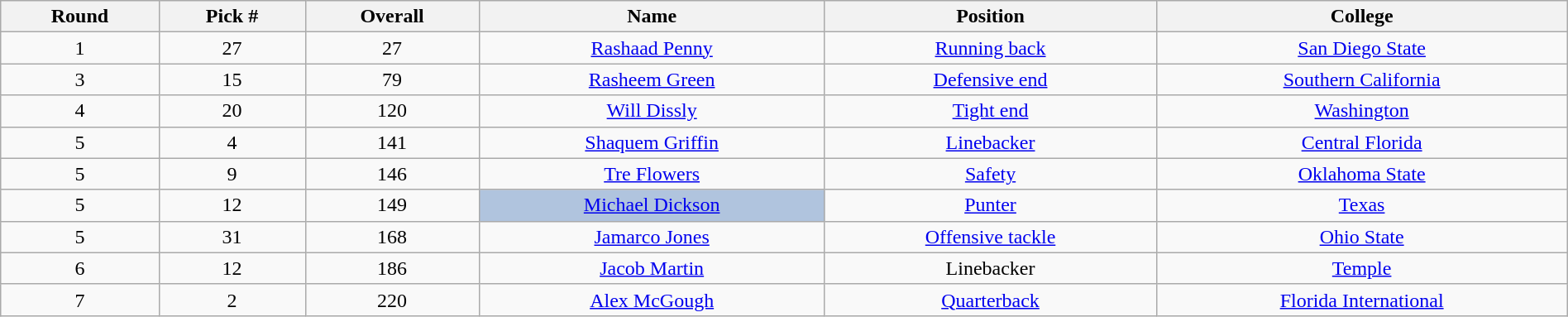<table class="wikitable sortable sortable" style="width: 100%; text-align:center">
<tr>
<th>Round</th>
<th>Pick #</th>
<th>Overall</th>
<th>Name</th>
<th>Position</th>
<th>College</th>
</tr>
<tr>
<td>1</td>
<td>27</td>
<td>27</td>
<td><a href='#'>Rashaad Penny</a></td>
<td><a href='#'>Running back</a></td>
<td><a href='#'>San Diego State</a></td>
</tr>
<tr>
<td>3</td>
<td>15</td>
<td>79</td>
<td><a href='#'>Rasheem Green</a></td>
<td><a href='#'>Defensive end</a></td>
<td><a href='#'>Southern California</a></td>
</tr>
<tr>
<td>4</td>
<td>20</td>
<td>120</td>
<td><a href='#'>Will Dissly</a></td>
<td><a href='#'>Tight end</a></td>
<td><a href='#'>Washington</a></td>
</tr>
<tr>
<td>5</td>
<td>4</td>
<td>141</td>
<td><a href='#'>Shaquem Griffin</a></td>
<td><a href='#'>Linebacker</a></td>
<td><a href='#'>Central Florida</a></td>
</tr>
<tr>
<td>5</td>
<td>9</td>
<td>146</td>
<td><a href='#'>Tre Flowers</a></td>
<td><a href='#'>Safety</a></td>
<td><a href='#'>Oklahoma State</a></td>
</tr>
<tr>
<td>5</td>
<td>12</td>
<td>149</td>
<td bgcolor=lightsteelblue><a href='#'>Michael Dickson</a></td>
<td><a href='#'>Punter</a></td>
<td><a href='#'>Texas</a></td>
</tr>
<tr>
<td>5</td>
<td>31</td>
<td>168</td>
<td><a href='#'>Jamarco Jones</a></td>
<td><a href='#'>Offensive tackle</a></td>
<td><a href='#'>Ohio State</a></td>
</tr>
<tr>
<td>6</td>
<td>12</td>
<td>186</td>
<td><a href='#'>Jacob Martin</a></td>
<td>Linebacker</td>
<td><a href='#'>Temple</a></td>
</tr>
<tr>
<td>7</td>
<td>2</td>
<td>220</td>
<td><a href='#'>Alex McGough</a></td>
<td><a href='#'>Quarterback</a></td>
<td><a href='#'>Florida International</a></td>
</tr>
</table>
